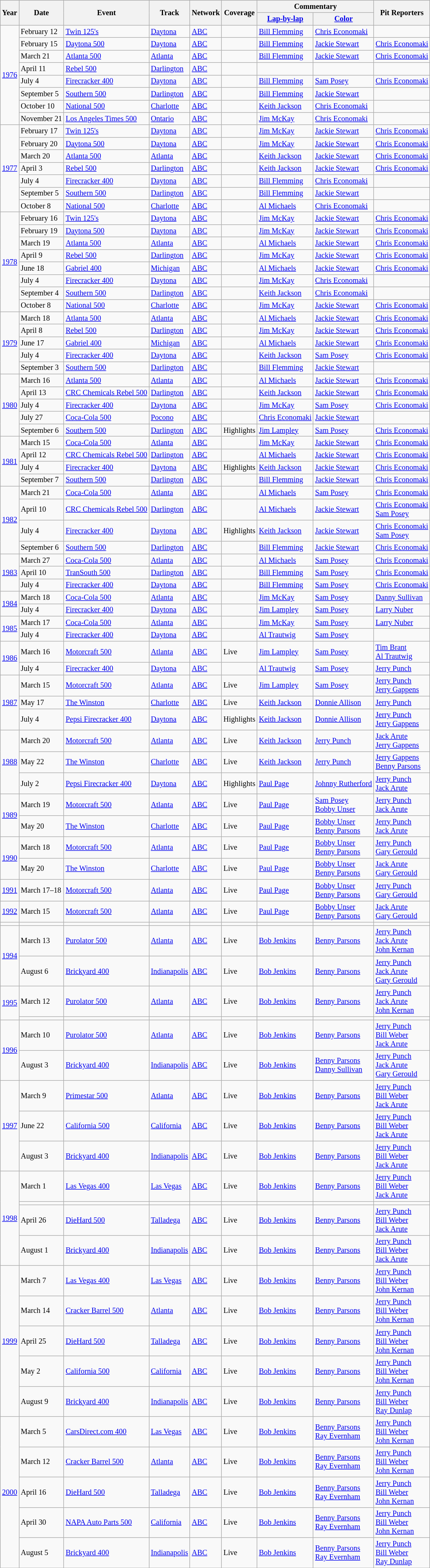<table class="wikitable" style="font-size: 85%;">
<tr>
<th rowspan=2>Year</th>
<th rowspan=2>Date</th>
<th rowspan=2>Event</th>
<th rowspan=2>Track</th>
<th rowspan=2>Network</th>
<th rowspan=2>Coverage</th>
<th colspan=2>Commentary</th>
<th rowspan=2>Pit Reporters</th>
</tr>
<tr>
<th><a href='#'>Lap-by-lap</a></th>
<th><a href='#'>Color</a></th>
</tr>
<tr>
<td rowspan=8><a href='#'>1976</a></td>
<td>February 12</td>
<td><a href='#'>Twin 125's</a></td>
<td><a href='#'>Daytona</a></td>
<td><a href='#'>ABC</a></td>
<td></td>
<td><a href='#'>Bill Flemming</a></td>
<td><a href='#'>Chris Economaki</a></td>
<td></td>
</tr>
<tr>
<td>February 15</td>
<td><a href='#'>Daytona 500</a></td>
<td><a href='#'>Daytona</a></td>
<td><a href='#'>ABC</a></td>
<td></td>
<td><a href='#'>Bill Flemming</a></td>
<td><a href='#'>Jackie Stewart</a></td>
<td><a href='#'>Chris Economaki</a></td>
</tr>
<tr>
<td>March 21</td>
<td><a href='#'>Atlanta 500</a></td>
<td><a href='#'>Atlanta</a></td>
<td><a href='#'>ABC</a></td>
<td></td>
<td><a href='#'>Bill Flemming</a></td>
<td><a href='#'>Jackie Stewart</a></td>
<td><a href='#'>Chris Economaki</a></td>
</tr>
<tr>
<td>April 11</td>
<td><a href='#'>Rebel 500</a></td>
<td><a href='#'>Darlington</a></td>
<td><a href='#'>ABC</a></td>
<td></td>
<td></td>
<td></td>
<td></td>
</tr>
<tr>
<td>July 4</td>
<td><a href='#'>Firecracker 400</a></td>
<td><a href='#'>Daytona</a></td>
<td><a href='#'>ABC</a></td>
<td></td>
<td><a href='#'>Bill Flemming</a></td>
<td><a href='#'>Sam Posey</a></td>
<td><a href='#'>Chris Economaki</a></td>
</tr>
<tr>
<td>September 5</td>
<td><a href='#'>Southern 500</a></td>
<td><a href='#'>Darlington</a></td>
<td><a href='#'>ABC</a></td>
<td></td>
<td><a href='#'>Bill Flemming</a></td>
<td><a href='#'>Jackie Stewart</a></td>
<td></td>
</tr>
<tr>
<td>October 10</td>
<td><a href='#'>National 500</a></td>
<td><a href='#'>Charlotte</a></td>
<td><a href='#'>ABC</a></td>
<td></td>
<td><a href='#'>Keith Jackson</a></td>
<td><a href='#'>Chris Economaki</a></td>
<td></td>
</tr>
<tr>
<td>November 21</td>
<td><a href='#'>Los Angeles Times 500</a></td>
<td><a href='#'>Ontario</a></td>
<td><a href='#'>ABC</a></td>
<td></td>
<td><a href='#'>Jim McKay</a></td>
<td><a href='#'>Chris Economaki</a></td>
<td></td>
</tr>
<tr>
<td rowspan=7><a href='#'>1977</a></td>
<td>February 17</td>
<td><a href='#'>Twin 125's</a></td>
<td><a href='#'>Daytona</a></td>
<td><a href='#'>ABC</a></td>
<td></td>
<td><a href='#'>Jim McKay</a></td>
<td><a href='#'>Jackie Stewart</a></td>
<td><a href='#'>Chris Economaki</a></td>
</tr>
<tr>
<td>February 20</td>
<td><a href='#'>Daytona 500</a></td>
<td><a href='#'>Daytona</a></td>
<td><a href='#'>ABC</a></td>
<td></td>
<td><a href='#'>Jim McKay</a></td>
<td><a href='#'>Jackie Stewart</a></td>
<td><a href='#'>Chris Economaki</a></td>
</tr>
<tr>
<td>March 20</td>
<td><a href='#'>Atlanta 500</a></td>
<td><a href='#'>Atlanta</a></td>
<td><a href='#'>ABC</a></td>
<td></td>
<td><a href='#'>Keith Jackson</a></td>
<td><a href='#'>Jackie Stewart</a></td>
<td><a href='#'>Chris Economaki</a></td>
</tr>
<tr>
<td>April 3</td>
<td><a href='#'>Rebel 500</a></td>
<td><a href='#'>Darlington</a></td>
<td><a href='#'>ABC</a></td>
<td></td>
<td><a href='#'>Keith Jackson</a></td>
<td><a href='#'>Jackie Stewart</a></td>
<td><a href='#'>Chris Economaki</a></td>
</tr>
<tr>
<td>July 4</td>
<td><a href='#'>Firecracker 400</a></td>
<td><a href='#'>Daytona</a></td>
<td><a href='#'>ABC</a></td>
<td></td>
<td><a href='#'>Bill Flemming</a></td>
<td><a href='#'>Chris Economaki</a></td>
<td></td>
</tr>
<tr>
<td>September 5</td>
<td><a href='#'>Southern 500</a></td>
<td><a href='#'>Darlington</a></td>
<td><a href='#'>ABC</a></td>
<td></td>
<td><a href='#'>Bill Flemming</a></td>
<td><a href='#'>Jackie Stewart</a></td>
<td></td>
</tr>
<tr>
<td>October 8</td>
<td><a href='#'>National 500</a></td>
<td><a href='#'>Charlotte</a></td>
<td><a href='#'>ABC</a></td>
<td></td>
<td><a href='#'>Al Michaels</a></td>
<td><a href='#'>Chris Economaki</a></td>
<td></td>
</tr>
<tr>
<td rowspan=8><a href='#'>1978</a></td>
<td>February 16</td>
<td><a href='#'>Twin 125's</a></td>
<td><a href='#'>Daytona</a></td>
<td><a href='#'>ABC</a></td>
<td></td>
<td><a href='#'>Jim McKay</a></td>
<td><a href='#'>Jackie Stewart</a></td>
<td><a href='#'>Chris Economaki</a></td>
</tr>
<tr>
<td>February 19</td>
<td><a href='#'>Daytona 500</a></td>
<td><a href='#'>Daytona</a></td>
<td><a href='#'>ABC</a></td>
<td></td>
<td><a href='#'>Jim McKay</a></td>
<td><a href='#'>Jackie Stewart</a></td>
<td><a href='#'>Chris Economaki</a></td>
</tr>
<tr>
<td>March 19</td>
<td><a href='#'>Atlanta 500</a></td>
<td><a href='#'>Atlanta</a></td>
<td><a href='#'>ABC</a></td>
<td></td>
<td><a href='#'>Al Michaels</a></td>
<td><a href='#'>Jackie Stewart</a></td>
<td><a href='#'>Chris Economaki</a></td>
</tr>
<tr>
<td>April 9</td>
<td><a href='#'>Rebel 500</a></td>
<td><a href='#'>Darlington</a></td>
<td><a href='#'>ABC</a></td>
<td></td>
<td><a href='#'>Jim McKay</a></td>
<td><a href='#'>Jackie Stewart</a></td>
<td><a href='#'>Chris Economaki</a></td>
</tr>
<tr>
<td>June 18</td>
<td><a href='#'>Gabriel 400</a></td>
<td><a href='#'>Michigan</a></td>
<td><a href='#'>ABC</a></td>
<td></td>
<td><a href='#'>Al Michaels</a></td>
<td><a href='#'>Jackie Stewart</a></td>
<td><a href='#'>Chris Economaki</a></td>
</tr>
<tr>
<td>July 4</td>
<td><a href='#'>Firecracker 400</a></td>
<td><a href='#'>Daytona</a></td>
<td><a href='#'>ABC</a></td>
<td></td>
<td><a href='#'>Jim McKay</a></td>
<td><a href='#'>Chris Economaki</a></td>
<td></td>
</tr>
<tr>
<td>September 4</td>
<td><a href='#'>Southern 500</a></td>
<td><a href='#'>Darlington</a></td>
<td><a href='#'>ABC</a></td>
<td></td>
<td><a href='#'>Keith Jackson</a></td>
<td><a href='#'>Chris Economaki</a></td>
<td></td>
</tr>
<tr>
<td>October 8</td>
<td><a href='#'>National 500</a></td>
<td><a href='#'>Charlotte</a></td>
<td><a href='#'>ABC</a></td>
<td></td>
<td><a href='#'>Jim McKay</a></td>
<td><a href='#'>Jackie Stewart</a></td>
<td><a href='#'>Chris Economaki</a></td>
</tr>
<tr>
<td rowspan=5><a href='#'>1979</a></td>
<td>March 18</td>
<td><a href='#'>Atlanta 500</a></td>
<td><a href='#'>Atlanta</a></td>
<td><a href='#'>ABC</a></td>
<td></td>
<td><a href='#'>Al Michaels</a></td>
<td><a href='#'>Jackie Stewart</a></td>
<td><a href='#'>Chris Economaki</a></td>
</tr>
<tr>
<td>April 8</td>
<td><a href='#'>Rebel 500</a></td>
<td><a href='#'>Darlington</a></td>
<td><a href='#'>ABC</a></td>
<td></td>
<td><a href='#'>Jim McKay</a></td>
<td><a href='#'>Jackie Stewart</a></td>
<td><a href='#'>Chris Economaki</a></td>
</tr>
<tr>
<td>June 17</td>
<td><a href='#'>Gabriel 400</a></td>
<td><a href='#'>Michigan</a></td>
<td><a href='#'>ABC</a></td>
<td></td>
<td><a href='#'>Al Michaels</a></td>
<td><a href='#'>Jackie Stewart</a></td>
<td><a href='#'>Chris Economaki</a></td>
</tr>
<tr>
<td>July 4</td>
<td><a href='#'>Firecracker 400</a></td>
<td><a href='#'>Daytona</a></td>
<td><a href='#'>ABC</a></td>
<td></td>
<td><a href='#'>Keith Jackson</a></td>
<td><a href='#'>Sam Posey</a></td>
<td><a href='#'>Chris Economaki</a></td>
</tr>
<tr>
<td>September 3</td>
<td><a href='#'>Southern 500</a></td>
<td><a href='#'>Darlington</a></td>
<td><a href='#'>ABC</a></td>
<td></td>
<td><a href='#'>Bill Flemming</a></td>
<td><a href='#'>Jackie Stewart</a></td>
<td></td>
</tr>
<tr>
<td rowspan=5><a href='#'>1980</a></td>
<td>March 16</td>
<td><a href='#'>Atlanta 500</a></td>
<td><a href='#'>Atlanta</a></td>
<td><a href='#'>ABC</a></td>
<td></td>
<td><a href='#'>Al Michaels</a></td>
<td><a href='#'>Jackie Stewart</a></td>
<td><a href='#'>Chris Economaki</a></td>
</tr>
<tr>
<td>April 13</td>
<td><a href='#'>CRC Chemicals Rebel 500</a></td>
<td><a href='#'>Darlington</a></td>
<td><a href='#'>ABC</a></td>
<td></td>
<td><a href='#'>Keith Jackson</a></td>
<td><a href='#'>Jackie Stewart</a></td>
<td><a href='#'>Chris Economaki</a></td>
</tr>
<tr>
<td>July 4</td>
<td><a href='#'>Firecracker 400</a></td>
<td><a href='#'>Daytona</a></td>
<td><a href='#'>ABC</a></td>
<td></td>
<td><a href='#'>Jim McKay</a></td>
<td><a href='#'>Sam Posey</a></td>
<td><a href='#'>Chris Economaki</a></td>
</tr>
<tr>
<td>July 27</td>
<td><a href='#'>Coca-Cola 500</a></td>
<td><a href='#'>Pocono</a></td>
<td><a href='#'>ABC</a></td>
<td></td>
<td><a href='#'>Chris Economaki</a></td>
<td><a href='#'>Jackie Stewart</a></td>
<td></td>
</tr>
<tr>
<td>September 6</td>
<td><a href='#'>Southern 500</a></td>
<td><a href='#'>Darlington</a></td>
<td><a href='#'>ABC</a></td>
<td>Highlights</td>
<td><a href='#'>Jim Lampley</a></td>
<td><a href='#'>Sam Posey</a></td>
<td><a href='#'>Chris Economaki</a></td>
</tr>
<tr>
<td rowspan=4><a href='#'>1981</a></td>
<td>March 15</td>
<td><a href='#'>Coca-Cola 500</a></td>
<td><a href='#'>Atlanta</a></td>
<td><a href='#'>ABC</a></td>
<td></td>
<td><a href='#'>Jim McKay</a></td>
<td><a href='#'>Jackie Stewart</a></td>
<td><a href='#'>Chris Economaki</a></td>
</tr>
<tr>
<td>April 12</td>
<td><a href='#'>CRC Chemicals Rebel 500</a></td>
<td><a href='#'>Darlington</a></td>
<td><a href='#'>ABC</a></td>
<td></td>
<td><a href='#'>Al Michaels</a></td>
<td><a href='#'>Jackie Stewart</a></td>
<td><a href='#'>Chris Economaki</a></td>
</tr>
<tr>
<td>July 4</td>
<td><a href='#'>Firecracker 400</a></td>
<td><a href='#'>Daytona</a></td>
<td><a href='#'>ABC</a></td>
<td>Highlights</td>
<td><a href='#'>Keith Jackson</a></td>
<td><a href='#'>Jackie Stewart</a></td>
<td><a href='#'>Chris Economaki</a></td>
</tr>
<tr>
<td>September 7</td>
<td><a href='#'>Southern 500</a></td>
<td><a href='#'>Darlington</a></td>
<td><a href='#'>ABC</a></td>
<td></td>
<td><a href='#'>Bill Flemming</a></td>
<td><a href='#'>Jackie Stewart</a></td>
<td><a href='#'>Chris Economaki</a></td>
</tr>
<tr>
<td rowspan=4><a href='#'>1982</a></td>
<td>March 21</td>
<td><a href='#'>Coca-Cola 500</a></td>
<td><a href='#'>Atlanta</a></td>
<td><a href='#'>ABC</a></td>
<td></td>
<td><a href='#'>Al Michaels</a></td>
<td><a href='#'>Sam Posey</a></td>
<td><a href='#'>Chris Economaki</a></td>
</tr>
<tr>
<td>April 10</td>
<td><a href='#'>CRC Chemicals Rebel 500</a></td>
<td><a href='#'>Darlington</a></td>
<td><a href='#'>ABC</a></td>
<td></td>
<td><a href='#'>Al Michaels</a></td>
<td><a href='#'>Jackie Stewart</a></td>
<td><a href='#'>Chris Economaki</a> <br> <a href='#'>Sam Posey</a></td>
</tr>
<tr>
<td>July 4</td>
<td><a href='#'>Firecracker 400</a></td>
<td><a href='#'>Daytona</a></td>
<td><a href='#'>ABC</a></td>
<td>Highlights</td>
<td><a href='#'>Keith Jackson</a></td>
<td><a href='#'>Jackie Stewart</a></td>
<td><a href='#'>Chris Economaki</a> <br> <a href='#'>Sam Posey</a></td>
</tr>
<tr>
<td>September 6</td>
<td><a href='#'>Southern 500</a></td>
<td><a href='#'>Darlington</a></td>
<td><a href='#'>ABC</a></td>
<td></td>
<td><a href='#'>Bill Flemming</a></td>
<td><a href='#'>Jackie Stewart</a></td>
<td><a href='#'>Chris Economaki</a></td>
</tr>
<tr>
<td rowspan=3><a href='#'>1983</a></td>
<td>March 27</td>
<td><a href='#'>Coca-Cola 500</a></td>
<td><a href='#'>Atlanta</a></td>
<td><a href='#'>ABC</a></td>
<td></td>
<td><a href='#'>Al Michaels</a></td>
<td><a href='#'>Sam Posey</a></td>
<td><a href='#'>Chris Economaki</a></td>
</tr>
<tr>
<td>April 10</td>
<td><a href='#'>TranSouth 500</a></td>
<td><a href='#'>Darlington</a></td>
<td><a href='#'>ABC</a></td>
<td></td>
<td><a href='#'>Bill Flemming</a></td>
<td><a href='#'>Sam Posey</a></td>
<td><a href='#'>Chris Economaki</a></td>
</tr>
<tr>
<td>July 4</td>
<td><a href='#'>Firecracker 400</a></td>
<td><a href='#'>Daytona</a></td>
<td><a href='#'>ABC</a></td>
<td></td>
<td><a href='#'>Bill Flemming</a></td>
<td><a href='#'>Sam Posey</a></td>
<td><a href='#'>Chris Economaki</a></td>
</tr>
<tr>
<td rowspan=2><a href='#'>1984</a></td>
<td>March 18</td>
<td><a href='#'>Coca-Cola 500</a></td>
<td><a href='#'>Atlanta</a></td>
<td><a href='#'>ABC</a></td>
<td></td>
<td><a href='#'>Jim McKay</a></td>
<td><a href='#'>Sam Posey</a></td>
<td><a href='#'>Danny Sullivan</a></td>
</tr>
<tr>
<td>July 4</td>
<td><a href='#'>Firecracker 400</a></td>
<td><a href='#'>Daytona</a></td>
<td><a href='#'>ABC</a></td>
<td></td>
<td><a href='#'>Jim Lampley</a></td>
<td><a href='#'>Sam Posey</a></td>
<td><a href='#'>Larry Nuber</a></td>
</tr>
<tr>
<td rowspan=2><a href='#'>1985</a></td>
<td>March 17</td>
<td><a href='#'>Coca-Cola 500</a></td>
<td><a href='#'>Atlanta</a></td>
<td><a href='#'>ABC</a></td>
<td></td>
<td><a href='#'>Jim McKay</a></td>
<td><a href='#'>Sam Posey</a></td>
<td><a href='#'>Larry Nuber</a></td>
</tr>
<tr>
<td>July 4</td>
<td><a href='#'>Firecracker 400</a></td>
<td><a href='#'>Daytona</a></td>
<td><a href='#'>ABC</a></td>
<td></td>
<td><a href='#'>Al Trautwig</a></td>
<td><a href='#'>Sam Posey</a></td>
<td></td>
</tr>
<tr>
<td rowspan=2><a href='#'>1986</a></td>
<td>March 16</td>
<td><a href='#'>Motorcraft 500</a></td>
<td><a href='#'>Atlanta</a></td>
<td><a href='#'>ABC</a></td>
<td>Live</td>
<td><a href='#'>Jim Lampley</a></td>
<td><a href='#'>Sam Posey</a></td>
<td><a href='#'>Tim Brant</a> <br> <a href='#'>Al Trautwig</a></td>
</tr>
<tr>
<td>July 4</td>
<td><a href='#'>Firecracker 400</a></td>
<td><a href='#'>Daytona</a></td>
<td><a href='#'>ABC</a></td>
<td></td>
<td><a href='#'>Al Trautwig</a></td>
<td><a href='#'>Sam Posey</a></td>
<td><a href='#'>Jerry Punch</a></td>
</tr>
<tr>
<td rowspan=3><a href='#'>1987</a></td>
<td>March 15</td>
<td><a href='#'>Motorcraft 500</a></td>
<td><a href='#'>Atlanta</a></td>
<td><a href='#'>ABC</a></td>
<td>Live</td>
<td><a href='#'>Jim Lampley</a></td>
<td><a href='#'>Sam Posey</a></td>
<td><a href='#'>Jerry Punch</a> <br> <a href='#'>Jerry Gappens</a></td>
</tr>
<tr>
<td>May 17</td>
<td><a href='#'>The Winston</a></td>
<td><a href='#'>Charlotte</a></td>
<td><a href='#'>ABC</a></td>
<td>Live</td>
<td><a href='#'>Keith Jackson</a></td>
<td><a href='#'>Donnie Allison</a></td>
<td><a href='#'>Jerry Punch</a></td>
</tr>
<tr>
<td>July 4</td>
<td><a href='#'>Pepsi Firecracker 400</a></td>
<td><a href='#'>Daytona</a></td>
<td><a href='#'>ABC</a></td>
<td>Highlights</td>
<td><a href='#'>Keith Jackson</a></td>
<td><a href='#'>Donnie Allison</a></td>
<td><a href='#'>Jerry Punch</a> <br> <a href='#'>Jerry Gappens</a></td>
</tr>
<tr>
<td rowspan=3><a href='#'>1988</a></td>
<td>March 20</td>
<td><a href='#'>Motorcraft 500</a></td>
<td><a href='#'>Atlanta</a></td>
<td><a href='#'>ABC</a></td>
<td>Live</td>
<td><a href='#'>Keith Jackson</a></td>
<td><a href='#'>Jerry Punch</a></td>
<td><a href='#'>Jack Arute</a> <br> <a href='#'>Jerry Gappens</a></td>
</tr>
<tr>
<td>May 22</td>
<td><a href='#'>The Winston</a></td>
<td><a href='#'>Charlotte</a></td>
<td><a href='#'>ABC</a></td>
<td>Live</td>
<td><a href='#'>Keith Jackson</a></td>
<td><a href='#'>Jerry Punch</a></td>
<td><a href='#'>Jerry Gappens</a> <br> <a href='#'>Benny Parsons</a></td>
</tr>
<tr>
<td>July 2</td>
<td><a href='#'>Pepsi Firecracker 400</a></td>
<td><a href='#'>Daytona</a></td>
<td><a href='#'>ABC</a></td>
<td>Highlights</td>
<td><a href='#'>Paul Page</a></td>
<td><a href='#'>Johnny Rutherford</a></td>
<td><a href='#'>Jerry Punch</a> <br> <a href='#'>Jack Arute</a></td>
</tr>
<tr>
<td rowspan=2><a href='#'>1989</a></td>
<td>March 19</td>
<td><a href='#'>Motorcraft 500</a></td>
<td><a href='#'>Atlanta</a></td>
<td><a href='#'>ABC</a></td>
<td>Live</td>
<td><a href='#'>Paul Page</a></td>
<td><a href='#'>Sam Posey</a> <br> <a href='#'>Bobby Unser</a></td>
<td><a href='#'>Jerry Punch</a> <br> <a href='#'>Jack Arute</a></td>
</tr>
<tr>
<td>May 20</td>
<td><a href='#'>The Winston</a></td>
<td><a href='#'>Charlotte</a></td>
<td><a href='#'>ABC</a></td>
<td>Live</td>
<td><a href='#'>Paul Page</a></td>
<td><a href='#'>Bobby Unser</a> <br> <a href='#'>Benny Parsons</a></td>
<td><a href='#'>Jerry Punch</a> <br> <a href='#'>Jack Arute</a></td>
</tr>
<tr>
<td rowspan=2><a href='#'>1990</a></td>
<td>March 18</td>
<td><a href='#'>Motorcraft 500</a></td>
<td><a href='#'>Atlanta</a></td>
<td><a href='#'>ABC</a></td>
<td>Live</td>
<td><a href='#'>Paul Page</a></td>
<td><a href='#'>Bobby Unser</a> <br> <a href='#'>Benny Parsons</a></td>
<td><a href='#'>Jerry Punch</a> <br> <a href='#'>Gary Gerould</a></td>
</tr>
<tr>
<td>May 20</td>
<td><a href='#'>The Winston</a></td>
<td><a href='#'>Charlotte</a></td>
<td><a href='#'>ABC</a></td>
<td>Live</td>
<td><a href='#'>Paul Page</a></td>
<td><a href='#'>Bobby Unser</a> <br> <a href='#'>Benny Parsons</a></td>
<td><a href='#'>Jack Arute</a> <br> <a href='#'>Gary Gerould</a></td>
</tr>
<tr>
<td><a href='#'>1991</a></td>
<td>March 17–18</td>
<td><a href='#'>Motorcraft 500</a></td>
<td><a href='#'>Atlanta</a></td>
<td><a href='#'>ABC</a></td>
<td>Live</td>
<td><a href='#'>Paul Page</a></td>
<td><a href='#'>Bobby Unser</a> <br> <a href='#'>Benny Parsons</a></td>
<td><a href='#'>Jerry Punch</a> <br> <a href='#'>Gary Gerould</a></td>
</tr>
<tr>
<td><a href='#'>1992</a></td>
<td>March 15</td>
<td><a href='#'>Motorcraft 500</a></td>
<td><a href='#'>Atlanta</a></td>
<td><a href='#'>ABC</a></td>
<td>Live</td>
<td><a href='#'>Paul Page</a></td>
<td><a href='#'>Bobby Unser</a> <br> <a href='#'>Benny Parsons</a></td>
<td><a href='#'>Jack Arute</a> <br> <a href='#'>Gary Gerould</a></td>
</tr>
<tr>
<td></td>
<td></td>
<td></td>
<td></td>
<td></td>
<td></td>
<td></td>
<td></td>
<td></td>
</tr>
<tr>
<td rowspan=2><a href='#'>1994</a></td>
<td>March 13</td>
<td><a href='#'>Purolator 500</a></td>
<td><a href='#'>Atlanta</a></td>
<td><a href='#'>ABC</a></td>
<td>Live</td>
<td><a href='#'>Bob Jenkins</a></td>
<td><a href='#'>Benny Parsons</a></td>
<td><a href='#'>Jerry Punch</a> <br> <a href='#'>Jack Arute</a> <br> <a href='#'>John Kernan</a></td>
</tr>
<tr>
<td>August 6</td>
<td><a href='#'>Brickyard 400</a></td>
<td><a href='#'>Indianapolis</a></td>
<td><a href='#'>ABC</a></td>
<td>Live</td>
<td><a href='#'>Bob Jenkins</a></td>
<td><a href='#'>Benny Parsons</a></td>
<td><a href='#'>Jerry Punch</a> <br> <a href='#'>Jack Arute</a> <br> <a href='#'>Gary Gerould</a></td>
</tr>
<tr>
<td rowspan=2><a href='#'>1995</a></td>
<td>March 12</td>
<td><a href='#'>Purolator 500</a></td>
<td><a href='#'>Atlanta</a></td>
<td><a href='#'>ABC</a></td>
<td>Live</td>
<td><a href='#'>Bob Jenkins</a></td>
<td><a href='#'>Benny Parsons</a></td>
<td><a href='#'>Jerry Punch</a> <br> <a href='#'>Jack Arute</a> <br> <a href='#'>John Kernan</a></td>
</tr>
<tr>
<td></td>
<td></td>
<td></td>
<td></td>
<td></td>
<td></td>
<td></td>
<td></td>
</tr>
<tr>
<td rowspan=2><a href='#'>1996</a></td>
<td>March 10</td>
<td><a href='#'>Purolator 500</a></td>
<td><a href='#'>Atlanta</a></td>
<td><a href='#'>ABC</a></td>
<td>Live</td>
<td><a href='#'>Bob Jenkins</a></td>
<td><a href='#'>Benny Parsons</a></td>
<td><a href='#'>Jerry Punch</a> <br> <a href='#'>Bill Weber</a> <br> <a href='#'>Jack Arute</a></td>
</tr>
<tr>
<td>August 3</td>
<td><a href='#'>Brickyard 400</a></td>
<td><a href='#'>Indianapolis</a></td>
<td><a href='#'>ABC</a></td>
<td>Live</td>
<td><a href='#'>Bob Jenkins</a></td>
<td><a href='#'>Benny Parsons</a> <br> <a href='#'>Danny Sullivan</a></td>
<td><a href='#'>Jerry Punch</a> <br> <a href='#'>Jack Arute</a> <br> <a href='#'>Gary Gerould</a></td>
</tr>
<tr>
<td rowspan=3><a href='#'>1997</a></td>
<td>March 9</td>
<td><a href='#'>Primestar 500</a></td>
<td><a href='#'>Atlanta</a></td>
<td><a href='#'>ABC</a></td>
<td>Live</td>
<td><a href='#'>Bob Jenkins</a></td>
<td><a href='#'>Benny Parsons</a></td>
<td><a href='#'>Jerry Punch</a> <br> <a href='#'>Bill Weber</a> <br> <a href='#'>Jack Arute</a></td>
</tr>
<tr>
<td>June 22</td>
<td><a href='#'>California 500</a></td>
<td><a href='#'>California</a></td>
<td><a href='#'>ABC</a></td>
<td>Live</td>
<td><a href='#'>Bob Jenkins</a></td>
<td><a href='#'>Benny Parsons</a></td>
<td><a href='#'>Jerry Punch</a> <br> <a href='#'>Bill Weber</a> <br> <a href='#'>Jack Arute</a></td>
</tr>
<tr>
<td>August 3</td>
<td><a href='#'>Brickyard 400</a></td>
<td><a href='#'>Indianapolis</a></td>
<td><a href='#'>ABC</a></td>
<td>Live</td>
<td><a href='#'>Bob Jenkins</a></td>
<td><a href='#'>Benny Parsons</a></td>
<td><a href='#'>Jerry Punch</a> <br> <a href='#'>Bill Weber</a> <br> <a href='#'>Jack Arute</a></td>
</tr>
<tr>
<td rowspan=4><a href='#'>1998</a></td>
<td>March 1</td>
<td><a href='#'>Las Vegas 400</a></td>
<td><a href='#'>Las Vegas</a></td>
<td><a href='#'>ABC</a></td>
<td>Live</td>
<td><a href='#'>Bob Jenkins</a></td>
<td><a href='#'>Benny Parsons</a></td>
<td><a href='#'>Jerry Punch</a> <br> <a href='#'>Bill Weber</a> <br> <a href='#'>Jack Arute</a></td>
</tr>
<tr>
<td></td>
<td></td>
<td></td>
<td></td>
<td></td>
<td></td>
<td></td>
<td></td>
</tr>
<tr>
<td>April 26</td>
<td><a href='#'>DieHard 500</a></td>
<td><a href='#'>Talladega</a></td>
<td><a href='#'>ABC</a></td>
<td>Live</td>
<td><a href='#'>Bob Jenkins</a></td>
<td><a href='#'>Benny Parsons</a></td>
<td><a href='#'>Jerry Punch</a> <br> <a href='#'>Bill Weber</a> <br> <a href='#'>Jack Arute</a></td>
</tr>
<tr>
<td>August 1</td>
<td><a href='#'>Brickyard 400</a></td>
<td><a href='#'>Indianapolis</a></td>
<td><a href='#'>ABC</a></td>
<td>Live</td>
<td><a href='#'>Bob Jenkins</a></td>
<td><a href='#'>Benny Parsons</a></td>
<td><a href='#'>Jerry Punch</a> <br> <a href='#'>Bill Weber</a> <br> <a href='#'>Jack Arute</a></td>
</tr>
<tr>
<td rowspan=5><a href='#'>1999</a></td>
<td>March 7</td>
<td><a href='#'>Las Vegas 400</a></td>
<td><a href='#'>Las Vegas</a></td>
<td><a href='#'>ABC</a></td>
<td>Live</td>
<td><a href='#'>Bob Jenkins</a></td>
<td><a href='#'>Benny Parsons</a></td>
<td><a href='#'>Jerry Punch</a> <br> <a href='#'>Bill Weber</a> <br> <a href='#'>John Kernan</a></td>
</tr>
<tr>
<td>March 14</td>
<td><a href='#'>Cracker Barrel 500</a></td>
<td><a href='#'>Atlanta</a></td>
<td><a href='#'>ABC</a></td>
<td>Live</td>
<td><a href='#'>Bob Jenkins</a></td>
<td><a href='#'>Benny Parsons</a></td>
<td><a href='#'>Jerry Punch</a> <br> <a href='#'>Bill Weber</a> <br> <a href='#'>John Kernan</a></td>
</tr>
<tr>
<td>April 25</td>
<td><a href='#'>DieHard 500</a></td>
<td><a href='#'>Talladega</a></td>
<td><a href='#'>ABC</a></td>
<td>Live</td>
<td><a href='#'>Bob Jenkins</a></td>
<td><a href='#'>Benny Parsons</a></td>
<td><a href='#'>Jerry Punch</a> <br> <a href='#'>Bill Weber</a> <br> <a href='#'>John Kernan</a></td>
</tr>
<tr>
<td>May 2</td>
<td><a href='#'>California 500</a></td>
<td><a href='#'>California</a></td>
<td><a href='#'>ABC</a></td>
<td>Live</td>
<td><a href='#'>Bob Jenkins</a></td>
<td><a href='#'>Benny Parsons</a></td>
<td><a href='#'>Jerry Punch</a> <br> <a href='#'>Bill Weber</a> <br> <a href='#'>John Kernan</a></td>
</tr>
<tr>
<td>August 9</td>
<td><a href='#'>Brickyard 400</a></td>
<td><a href='#'>Indianapolis</a></td>
<td><a href='#'>ABC</a></td>
<td>Live</td>
<td><a href='#'>Bob Jenkins</a></td>
<td><a href='#'>Benny Parsons</a></td>
<td><a href='#'>Jerry Punch</a> <br> <a href='#'>Bill Weber</a> <br> <a href='#'>Ray Dunlap</a></td>
</tr>
<tr>
<td rowspan=5><a href='#'>2000</a></td>
<td>March 5</td>
<td><a href='#'>CarsDirect.com 400</a></td>
<td><a href='#'>Las Vegas</a></td>
<td><a href='#'>ABC</a></td>
<td>Live</td>
<td><a href='#'>Bob Jenkins</a></td>
<td><a href='#'>Benny Parsons</a> <br> <a href='#'>Ray Evernham</a></td>
<td><a href='#'>Jerry Punch</a> <br> <a href='#'>Bill Weber</a> <br> <a href='#'>John Kernan</a></td>
</tr>
<tr>
<td>March 12</td>
<td><a href='#'>Cracker Barrel 500</a></td>
<td><a href='#'>Atlanta</a></td>
<td><a href='#'>ABC</a></td>
<td>Live</td>
<td><a href='#'>Bob Jenkins</a></td>
<td><a href='#'>Benny Parsons</a> <br> <a href='#'>Ray Evernham</a></td>
<td><a href='#'>Jerry Punch</a> <br> <a href='#'>Bill Weber</a> <br> <a href='#'>John Kernan</a></td>
</tr>
<tr>
<td>April 16</td>
<td><a href='#'>DieHard 500</a></td>
<td><a href='#'>Talladega</a></td>
<td><a href='#'>ABC</a></td>
<td>Live</td>
<td><a href='#'>Bob Jenkins</a></td>
<td><a href='#'>Benny Parsons</a> <br> <a href='#'>Ray Evernham</a></td>
<td><a href='#'>Jerry Punch</a> <br> <a href='#'>Bill Weber</a> <br> <a href='#'>John Kernan</a></td>
</tr>
<tr>
<td>April 30</td>
<td><a href='#'>NAPA Auto Parts 500</a></td>
<td><a href='#'>California</a></td>
<td><a href='#'>ABC</a></td>
<td>Live</td>
<td><a href='#'>Bob Jenkins</a></td>
<td><a href='#'>Benny Parsons</a> <br> <a href='#'>Ray Evernham</a></td>
<td><a href='#'>Jerry Punch</a> <br> <a href='#'>Bill Weber</a> <br> <a href='#'>John Kernan</a></td>
</tr>
<tr>
<td>August 5</td>
<td><a href='#'>Brickyard 400</a></td>
<td><a href='#'>Indianapolis</a></td>
<td><a href='#'>ABC</a></td>
<td>Live</td>
<td><a href='#'>Bob Jenkins</a></td>
<td><a href='#'>Benny Parsons</a> <br> <a href='#'>Ray Evernham</a></td>
<td><a href='#'>Jerry Punch</a> <br> <a href='#'>Bill Weber</a> <br> <a href='#'>Ray Dunlap</a></td>
</tr>
<tr>
</tr>
</table>
